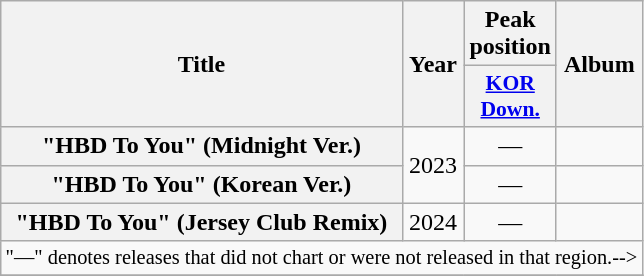<table class="wikitable plainrowheaders" style="text-align:center">
<tr>
<th scope="col" rowspan="2">Title</th>
<th scope="col" rowspan="2">Year</th>
<th>Peak position</th>
<th scope="col" rowspan="2">Album</th>
</tr>
<tr>
<th scope="col" style="font-size:90%; width:3em"><a href='#'>KOR<br>Down.</a><br></th>
</tr>
<tr>
<th scope="row">"HBD To You" (Midnight Ver.)</th>
<td rowspan="2">2023</td>
<td>—</td>
<td></td>
</tr>
<tr>
<th scope="row">"HBD To You" (Korean Ver.)</th>
<td>—</td>
<td></td>
</tr>
<tr>
<th scope="row">"HBD To You" (Jersey Club Remix)</th>
<td rowspan="1">2024</td>
<td>—</td>
<td></td>
</tr>
<tr>
<td colspan="4" style="font-size:85%">"—" denotes releases that did not chart or were not released in that region.--></td>
</tr>
<tr>
</tr>
</table>
